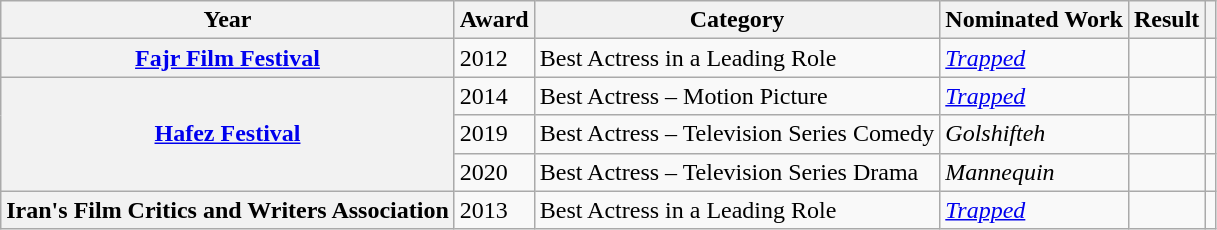<table class="wikitable sortable plainrowheaders">
<tr>
<th scope="col">Year</th>
<th scope="col">Award</th>
<th scope="col">Category</th>
<th scope="col">Nominated Work</th>
<th scope="col">Result</th>
<th scope="col" class="unsortable"></th>
</tr>
<tr>
<th scope="row"><a href='#'>Fajr Film Festival</a></th>
<td>2012</td>
<td>Best Actress in a Leading Role</td>
<td><em><a href='#'>Trapped</a></em></td>
<td></td>
<td></td>
</tr>
<tr>
<th rowspan="3" scope="row"><a href='#'>Hafez Festival</a></th>
<td>2014</td>
<td>Best Actress – Motion Picture</td>
<td><em><a href='#'>Trapped</a></em></td>
<td></td>
<td></td>
</tr>
<tr>
<td>2019</td>
<td>Best Actress – Television Series Comedy</td>
<td><em>Golshifteh</em></td>
<td></td>
<td></td>
</tr>
<tr>
<td>2020</td>
<td>Best Actress – Television Series Drama</td>
<td><em>Mannequin</em></td>
<td></td>
<td></td>
</tr>
<tr>
<th scope="row">Iran's Film Critics and Writers Association</th>
<td>2013</td>
<td>Best Actress in a Leading Role</td>
<td><em><a href='#'>Trapped</a></em></td>
<td></td>
<td></td>
</tr>
</table>
